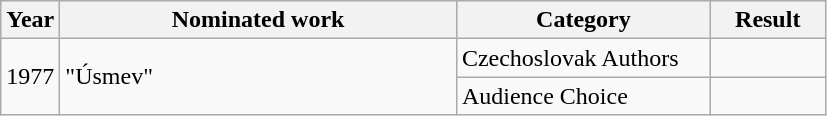<table class="wikitable">
<tr>
<th width="32">Year</th>
<th width="257">Nominated work</th>
<th width="162">Category</th>
<th width="69">Result</th>
</tr>
<tr>
<td rowspan="2">1977</td>
<td rowspan="2">"Úsmev"</td>
<td>Czechoslovak Authors</td>
<td></td>
</tr>
<tr>
<td>Audience Choice</td>
<td></td>
</tr>
</table>
